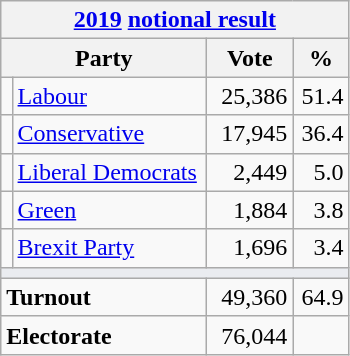<table class="wikitable">
<tr>
<th colspan="4"><a href='#'>2019</a> <a href='#'>notional result</a></th>
</tr>
<tr>
<th bgcolor="#DDDDFF" width="130px" colspan="2">Party</th>
<th bgcolor="#DDDDFF" width="50px">Vote</th>
<th bgcolor="#DDDDFF" width="30px">%</th>
</tr>
<tr>
<td></td>
<td><a href='#'>Labour</a></td>
<td align=right>25,386</td>
<td align=right>51.4</td>
</tr>
<tr>
<td></td>
<td><a href='#'>Conservative</a></td>
<td align=right>17,945</td>
<td align=right>36.4</td>
</tr>
<tr>
<td></td>
<td><a href='#'>Liberal Democrats</a></td>
<td align=right>2,449</td>
<td align=right>5.0</td>
</tr>
<tr>
<td></td>
<td><a href='#'>Green</a></td>
<td align=right>1,884</td>
<td align=right>3.8</td>
</tr>
<tr>
<td></td>
<td><a href='#'>Brexit Party</a></td>
<td align=right>1,696</td>
<td align=right>3.4</td>
</tr>
<tr>
<td colspan="4" bgcolor="#EAECF0"></td>
</tr>
<tr>
<td colspan="2"><strong>Turnout</strong></td>
<td align=right>49,360</td>
<td align=right>64.9</td>
</tr>
<tr>
<td colspan="2"><strong>Electorate</strong></td>
<td align=right>76,044</td>
</tr>
</table>
